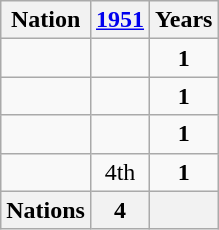<table class="wikitable" style="text-align:center">
<tr>
<th>Nation</th>
<th><a href='#'>1951</a></th>
<th>Years</th>
</tr>
<tr>
<td align=left></td>
<td></td>
<td><strong>1</strong></td>
</tr>
<tr>
<td align=left></td>
<td></td>
<td><strong>1</strong></td>
</tr>
<tr>
<td align=left></td>
<td></td>
<td><strong>1</strong></td>
</tr>
<tr>
<td align=left></td>
<td>4th</td>
<td><strong>1</strong></td>
</tr>
<tr>
<th>Nations</th>
<th>4</th>
<th></th>
</tr>
</table>
